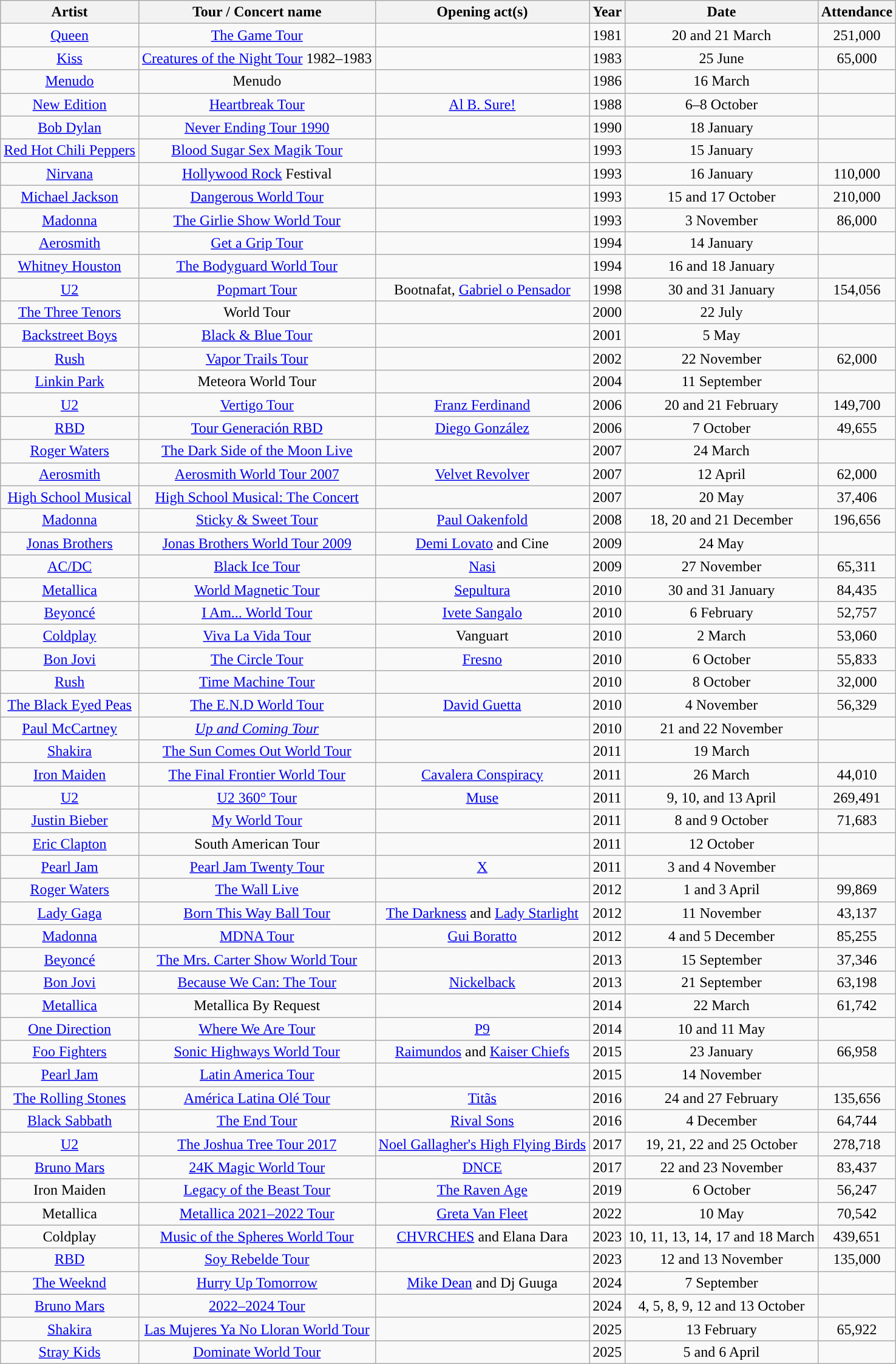<table class="wikitable" style="text-align:center;">
<tr>
<th style="text-align:center;">Artist</th>
<th style="text-align:center;">Tour / Concert name</th>
<th style="text-align:center;">Opening act(s)</th>
<th style="text-align:center;">Year</th>
<th style="text-align:center;">Date</th>
<th style="text-align:center;">Attendance</th>
</tr>
<tr>
<td><a href='#'>Queen</a></td>
<td><a href='#'>The Game Tour</a></td>
<td></td>
<td>1981</td>
<td>20 and 21 March</td>
<td>251,000</td>
</tr>
<tr>
<td><a href='#'>Kiss</a></td>
<td><a href='#'>Creatures of the Night Tour</a> 1982–1983</td>
<td></td>
<td>1983</td>
<td>25 June</td>
<td>65,000</td>
</tr>
<tr>
<td><a href='#'>Menudo</a></td>
<td>Menudo</td>
<td></td>
<td>1986</td>
<td>16 March</td>
<td></td>
</tr>
<tr>
<td><a href='#'>New Edition</a></td>
<td><a href='#'>Heartbreak Tour</a></td>
<td><a href='#'>Al B. Sure!</a></td>
<td>1988</td>
<td>6–8 October</td>
<td></td>
</tr>
<tr>
<td><a href='#'>Bob Dylan</a></td>
<td><a href='#'>Never Ending Tour 1990</a></td>
<td></td>
<td>1990</td>
<td>18 January</td>
<td></td>
</tr>
<tr>
<td><a href='#'>Red Hot Chili Peppers</a></td>
<td><a href='#'>Blood Sugar Sex Magik Tour</a></td>
<td></td>
<td>1993</td>
<td>15 January</td>
<td></td>
</tr>
<tr>
<td><a href='#'>Nirvana</a></td>
<td><a href='#'>Hollywood Rock</a> Festival</td>
<td></td>
<td>1993</td>
<td>16 January </td>
<td>110,000</td>
</tr>
<tr>
<td><a href='#'>Michael Jackson</a></td>
<td><a href='#'>Dangerous World Tour</a></td>
<td></td>
<td>1993</td>
<td>15 and 17 October</td>
<td>210,000</td>
</tr>
<tr>
<td><a href='#'>Madonna</a></td>
<td><a href='#'>The Girlie Show World Tour</a></td>
<td></td>
<td>1993</td>
<td>3 November</td>
<td>86,000</td>
</tr>
<tr>
<td><a href='#'>Aerosmith</a></td>
<td><a href='#'>Get a Grip Tour</a></td>
<td></td>
<td>1994</td>
<td>14 January</td>
<td></td>
</tr>
<tr>
<td><a href='#'>Whitney Houston</a></td>
<td><a href='#'>The Bodyguard World Tour</a></td>
<td></td>
<td>1994</td>
<td>16 and 18 January</td>
<td></td>
</tr>
<tr>
<td><a href='#'>U2</a></td>
<td><a href='#'>Popmart Tour</a></td>
<td>Bootnafat, <a href='#'>Gabriel o Pensador</a></td>
<td>1998</td>
<td>30 and 31 January</td>
<td>154,056</td>
</tr>
<tr>
<td><a href='#'>The Three Tenors</a></td>
<td>World Tour</td>
<td></td>
<td>2000</td>
<td>22 July</td>
<td></td>
</tr>
<tr>
<td><a href='#'>Backstreet Boys</a></td>
<td><a href='#'>Black & Blue Tour</a></td>
<td></td>
<td>2001</td>
<td>5 May</td>
<td></td>
</tr>
<tr>
<td><a href='#'>Rush</a></td>
<td><a href='#'>Vapor Trails Tour</a></td>
<td></td>
<td>2002</td>
<td>22 November</td>
<td>62,000</td>
</tr>
<tr>
<td><a href='#'>Linkin Park</a></td>
<td>Meteora World Tour</td>
<td></td>
<td>2004</td>
<td>11 September</td>
<td></td>
</tr>
<tr>
<td><a href='#'>U2</a></td>
<td><a href='#'>Vertigo Tour</a></td>
<td><a href='#'>Franz Ferdinand</a></td>
<td>2006</td>
<td>20 and 21 February</td>
<td>149,700</td>
</tr>
<tr>
<td><a href='#'>RBD</a></td>
<td><a href='#'>Tour Generación RBD</a></td>
<td><a href='#'>Diego González</a></td>
<td>2006</td>
<td>7 October</td>
<td>49,655</td>
</tr>
<tr>
<td><a href='#'>Roger Waters</a></td>
<td><a href='#'>The Dark Side of the Moon Live</a></td>
<td></td>
<td>2007</td>
<td>24 March</td>
<td></td>
</tr>
<tr>
<td><a href='#'>Aerosmith</a></td>
<td><a href='#'>Aerosmith World Tour 2007</a></td>
<td><a href='#'>Velvet Revolver</a></td>
<td>2007</td>
<td>12 April</td>
<td>62,000</td>
</tr>
<tr>
<td><a href='#'>High School Musical</a></td>
<td><a href='#'>High School Musical: The Concert</a></td>
<td></td>
<td>2007</td>
<td>20 May</td>
<td>37,406</td>
</tr>
<tr>
<td><a href='#'>Madonna</a></td>
<td><a href='#'>Sticky & Sweet Tour</a></td>
<td><a href='#'>Paul Oakenfold</a></td>
<td>2008</td>
<td>18, 20 and 21 December</td>
<td>196,656</td>
</tr>
<tr>
<td><a href='#'>Jonas Brothers</a></td>
<td><a href='#'>Jonas Brothers World Tour 2009</a></td>
<td><a href='#'>Demi Lovato</a> and Cine</td>
<td>2009</td>
<td>24 May</td>
<td></td>
</tr>
<tr>
<td><a href='#'>AC/DC</a></td>
<td><a href='#'>Black Ice Tour</a></td>
<td><a href='#'>Nasi</a></td>
<td>2009</td>
<td>27 November</td>
<td>65,311</td>
</tr>
<tr>
<td><a href='#'>Metallica</a></td>
<td><a href='#'>World Magnetic Tour</a></td>
<td><a href='#'>Sepultura</a></td>
<td>2010</td>
<td>30 and 31 January</td>
<td>84,435</td>
</tr>
<tr>
<td><a href='#'>Beyoncé</a></td>
<td><a href='#'>I Am... World Tour</a></td>
<td><a href='#'>Ivete Sangalo</a></td>
<td>2010</td>
<td>6 February</td>
<td>52,757</td>
</tr>
<tr>
<td><a href='#'>Coldplay</a></td>
<td><a href='#'>Viva La Vida Tour</a></td>
<td>Vanguart</td>
<td>2010</td>
<td>2 March</td>
<td>53,060</td>
</tr>
<tr>
<td><a href='#'>Bon Jovi</a></td>
<td><a href='#'>The Circle Tour</a></td>
<td><a href='#'>Fresno</a></td>
<td>2010</td>
<td>6 October</td>
<td>55,833</td>
</tr>
<tr>
<td><a href='#'>Rush</a></td>
<td><a href='#'>Time Machine Tour</a></td>
<td></td>
<td>2010</td>
<td>8 October</td>
<td>32,000</td>
</tr>
<tr>
<td><a href='#'>The Black Eyed Peas</a></td>
<td><a href='#'>The E.N.D World Tour</a></td>
<td><a href='#'>David Guetta</a></td>
<td>2010</td>
<td>4 November</td>
<td>56,329</td>
</tr>
<tr>
<td><a href='#'>Paul McCartney</a></td>
<td><em><a href='#'>Up and Coming Tour</a></em></td>
<td></td>
<td>2010</td>
<td>21 and 22 November</td>
<td></td>
</tr>
<tr>
<td><a href='#'>Shakira</a></td>
<td><a href='#'>The Sun Comes Out World Tour</a></td>
<td></td>
<td>2011</td>
<td>19 March</td>
<td></td>
</tr>
<tr>
<td><a href='#'>Iron Maiden</a></td>
<td><a href='#'>The Final Frontier World Tour</a></td>
<td><a href='#'>Cavalera Conspiracy</a></td>
<td>2011</td>
<td>26 March</td>
<td>44,010</td>
</tr>
<tr>
<td><a href='#'>U2</a></td>
<td><a href='#'>U2 360° Tour</a></td>
<td><a href='#'>Muse</a></td>
<td>2011</td>
<td>9, 10, and 13 April</td>
<td>269,491</td>
</tr>
<tr>
<td><a href='#'>Justin Bieber</a></td>
<td><a href='#'>My World Tour</a></td>
<td></td>
<td>2011</td>
<td>8 and 9 October</td>
<td>71,683</td>
</tr>
<tr>
<td><a href='#'>Eric Clapton</a></td>
<td>South American Tour</td>
<td></td>
<td>2011</td>
<td>12 October</td>
<td></td>
</tr>
<tr>
<td><a href='#'>Pearl Jam</a></td>
<td><a href='#'>Pearl Jam Twenty Tour</a></td>
<td><a href='#'>X</a></td>
<td>2011</td>
<td>3 and 4 November</td>
<td></td>
</tr>
<tr>
<td><a href='#'>Roger Waters</a></td>
<td><a href='#'>The Wall Live</a></td>
<td></td>
<td>2012</td>
<td>1 and 3 April</td>
<td>99,869</td>
</tr>
<tr>
<td><a href='#'>Lady Gaga</a></td>
<td><a href='#'>Born This Way Ball Tour</a></td>
<td><a href='#'>The Darkness</a> and <a href='#'>Lady Starlight</a></td>
<td>2012</td>
<td>11 November</td>
<td>43,137</td>
</tr>
<tr>
<td><a href='#'>Madonna</a></td>
<td><a href='#'>MDNA Tour</a></td>
<td><a href='#'>Gui Boratto</a></td>
<td>2012</td>
<td>4 and 5 December</td>
<td>85,255</td>
</tr>
<tr>
<td><a href='#'>Beyoncé</a></td>
<td><a href='#'>The Mrs. Carter Show World Tour</a></td>
<td></td>
<td>2013</td>
<td>15 September</td>
<td>37,346</td>
</tr>
<tr>
<td><a href='#'>Bon Jovi</a></td>
<td><a href='#'>Because We Can: The Tour</a></td>
<td><a href='#'>Nickelback</a></td>
<td>2013</td>
<td>21 September</td>
<td>63,198</td>
</tr>
<tr>
<td><a href='#'>Metallica</a></td>
<td>Metallica By Request</td>
<td></td>
<td>2014</td>
<td>22 March</td>
<td>61,742</td>
</tr>
<tr>
<td><a href='#'>One Direction</a></td>
<td><a href='#'>Where We Are Tour</a></td>
<td><a href='#'>P9</a></td>
<td>2014</td>
<td>10 and 11 May</td>
<td></td>
</tr>
<tr>
<td><a href='#'>Foo Fighters</a></td>
<td><a href='#'>Sonic Highways World Tour</a></td>
<td><a href='#'>Raimundos</a> and <a href='#'>Kaiser Chiefs</a></td>
<td>2015</td>
<td>23 January</td>
<td>66,958</td>
</tr>
<tr>
<td><a href='#'>Pearl Jam</a></td>
<td><a href='#'>Latin America Tour</a></td>
<td></td>
<td>2015</td>
<td>14 November</td>
<td></td>
</tr>
<tr>
<td><a href='#'>The Rolling Stones</a></td>
<td><a href='#'>América Latina Olé Tour</a></td>
<td><a href='#'>Titãs</a></td>
<td>2016</td>
<td>24 and 27 February</td>
<td>135,656</td>
</tr>
<tr>
<td><a href='#'>Black Sabbath</a></td>
<td><a href='#'>The End Tour</a></td>
<td><a href='#'>Rival Sons</a></td>
<td>2016</td>
<td>4 December</td>
<td>64,744</td>
</tr>
<tr>
<td><a href='#'>U2</a></td>
<td><a href='#'>The Joshua Tree Tour 2017</a></td>
<td><a href='#'>Noel Gallagher's High Flying Birds</a></td>
<td>2017</td>
<td>19, 21, 22 and 25 October</td>
<td>278,718</td>
</tr>
<tr>
<td><a href='#'>Bruno Mars</a></td>
<td><a href='#'>24K Magic World Tour</a></td>
<td><a href='#'>DNCE</a></td>
<td>2017</td>
<td>22 and 23 November</td>
<td>83,437</td>
</tr>
<tr>
<td>Iron Maiden</td>
<td><a href='#'>Legacy of the Beast Tour</a></td>
<td><a href='#'>The Raven Age</a></td>
<td>2019</td>
<td>6 October</td>
<td>56,247</td>
</tr>
<tr>
<td>Metallica</td>
<td><a href='#'>Metallica 2021–2022 Tour</a></td>
<td><a href='#'>Greta Van Fleet</a></td>
<td>2022</td>
<td>10 May</td>
<td>70,542</td>
</tr>
<tr>
<td>Coldplay</td>
<td><a href='#'>Music of the Spheres World Tour</a></td>
<td><a href='#'>CHVRCHES</a> and Elana Dara</td>
<td>2023</td>
<td>10, 11, 13, 14, 17 and 18 March</td>
<td>439,651</td>
</tr>
<tr>
<td><a href='#'>RBD</a></td>
<td><a href='#'>Soy Rebelde Tour</a></td>
<td></td>
<td>2023</td>
<td>12 and 13 November</td>
<td>135,000</td>
</tr>
<tr>
<td><a href='#'>The Weeknd</a></td>
<td><a href='#'>Hurry Up Tomorrow</a></td>
<td><a href='#'>Mike Dean</a> and Dj Guuga</td>
<td>2024</td>
<td>7 September</td>
<td></td>
</tr>
<tr>
<td><a href='#'>Bruno Mars</a></td>
<td><a href='#'>2022–2024 Tour</a></td>
<td></td>
<td>2024</td>
<td>4, 5, 8, 9, 12 and 13 October</td>
<td></td>
</tr>
<tr>
<td><a href='#'>Shakira</a></td>
<td><a href='#'>Las Mujeres Ya No Lloran World Tour</a></td>
<td></td>
<td>2025</td>
<td>13 February</td>
<td>65,922</td>
</tr>
<tr>
<td><a href='#'>Stray Kids</a></td>
<td><a href='#'>Dominate World Tour</a></td>
<td></td>
<td>2025</td>
<td>5 and 6 April</td>
<td></td>
</tr>
</table>
